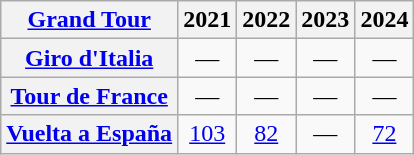<table class="wikitable plainrowheaders">
<tr>
<th scope="col"><a href='#'>Grand Tour</a></th>
<th scope="col">2021</th>
<th scope="col">2022</th>
<th scope="col">2023</th>
<th scope="col">2024</th>
</tr>
<tr style="text-align:center;">
<th scope="row"> <a href='#'>Giro d'Italia</a></th>
<td>—</td>
<td>—</td>
<td>—</td>
<td>—</td>
</tr>
<tr style="text-align:center;">
<th scope="row"> <a href='#'>Tour de France</a></th>
<td>—</td>
<td>—</td>
<td>—</td>
<td>—</td>
</tr>
<tr style="text-align:center;">
<th scope="row"> <a href='#'>Vuelta a España</a></th>
<td><a href='#'>103</a></td>
<td><a href='#'>82</a></td>
<td>—</td>
<td><a href='#'>72</a></td>
</tr>
</table>
